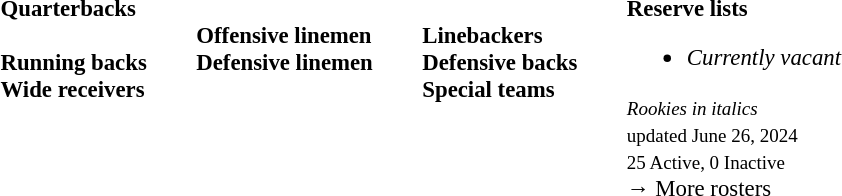<table class="toccolours" style="text-align: left;">
<tr>
<td style="font-size: 95%;vertical-align:top;"><strong>Quarterbacks</strong><br>
<br><strong>Running backs</strong>

<br><strong>Wide receivers</strong>





</td>
<td style="width: 25px;"></td>
<td style="font-size: 95%;vertical-align:top;"><br><strong>Offensive linemen</strong>



<br><strong>Defensive linemen</strong>



</td>
<td style="width: 25px;"></td>
<td style="font-size: 95%;vertical-align:top;"><br><strong>Linebackers</strong>
<br><strong>Defensive backs</strong>




<br><strong>Special teams</strong>
</td>
<td style="width: 25px;"></td>
<td style="font-size: 95%;vertical-align:top;"><strong>Reserve lists</strong><br><ul><li><em>Currently vacant</em></li></ul><small><em>Rookies in italics</em></small><br>
<small> updated June 26, 2024</small><br>
<small>25 Active, 0 Inactive</small><br>→ More rosters</td>
</tr>
</table>
